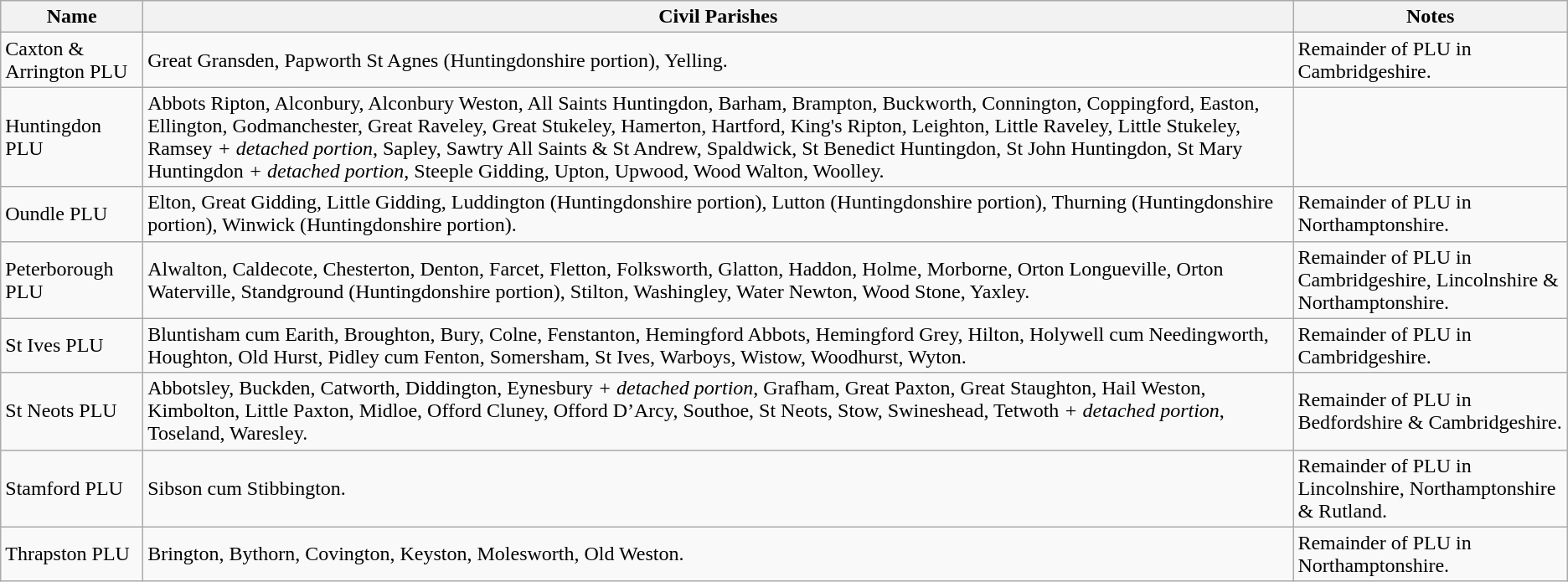<table class="wikitable">
<tr>
<th>Name</th>
<th>Civil Parishes</th>
<th>Notes</th>
</tr>
<tr>
<td>Caxton & Arrington PLU</td>
<td>Great Gransden, Papworth St Agnes (Huntingdonshire portion), Yelling.</td>
<td>Remainder of PLU in Cambridgeshire.</td>
</tr>
<tr>
<td>Huntingdon PLU</td>
<td>Abbots Ripton, Alconbury, Alconbury Weston, All Saints Huntingdon, Barham, Brampton, Buckworth, Connington, Coppingford, Easton, Ellington, Godmanchester, Great Raveley, Great Stukeley, Hamerton, Hartford, King's Ripton, Leighton, Little Raveley, Little Stukeley, Ramsey <em>+ detached portion</em>, Sapley, Sawtry All Saints & St Andrew, Spaldwick, St Benedict Huntingdon, St John Huntingdon, St Mary Huntingdon <em>+ detached portion</em>, Steeple Gidding, Upton, Upwood, Wood Walton, Woolley.</td>
<td></td>
</tr>
<tr>
<td>Oundle PLU</td>
<td>Elton, Great Gidding, Little Gidding, Luddington (Huntingdonshire portion), Lutton (Huntingdonshire portion), Thurning (Huntingdonshire portion), Winwick (Huntingdonshire portion).</td>
<td>Remainder of PLU in Northamptonshire.</td>
</tr>
<tr>
<td>Peterborough PLU</td>
<td>Alwalton, Caldecote, Chesterton, Denton, Farcet, Fletton, Folksworth, Glatton, Haddon, Holme, Morborne, Orton Longueville, Orton Waterville, Standground (Huntingdonshire portion), Stilton, Washingley, Water Newton, Wood Stone, Yaxley.</td>
<td>Remainder of PLU in Cambridgeshire, Lincolnshire & Northamptonshire.</td>
</tr>
<tr>
<td>St Ives PLU</td>
<td>Bluntisham cum Earith, Broughton, Bury, Colne, Fenstanton, Hemingford Abbots, Hemingford Grey, Hilton, Holywell cum Needingworth, Houghton, Old Hurst, Pidley cum Fenton, Somersham, St Ives, Warboys, Wistow, Woodhurst, Wyton.</td>
<td>Remainder of PLU in Cambridgeshire.</td>
</tr>
<tr>
<td>St Neots PLU</td>
<td>Abbotsley, Buckden, Catworth, Diddington, Eynesbury <em>+ detached portion</em>, Grafham, Great Paxton, Great Staughton, Hail Weston, Kimbolton, Little Paxton, Midloe, Offord Cluney, Offord D’Arcy, Southoe, St Neots, Stow, Swineshead, Tetwoth <em>+ detached portion</em>, Toseland, Waresley.</td>
<td>Remainder of PLU in Bedfordshire & Cambridgeshire.</td>
</tr>
<tr>
<td>Stamford PLU</td>
<td>Sibson cum Stibbington.</td>
<td>Remainder of PLU in Lincolnshire, Northamptonshire & Rutland.</td>
</tr>
<tr>
<td>Thrapston PLU</td>
<td>Brington, Bythorn, Covington, Keyston, Molesworth, Old Weston.</td>
<td>Remainder of PLU in Northamptonshire.</td>
</tr>
</table>
